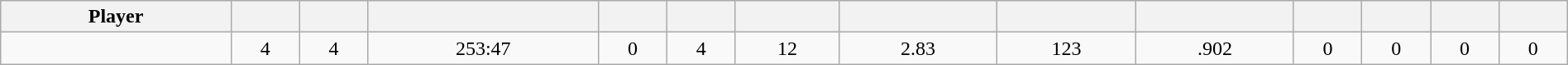<table class="wikitable sortable" style="width:100%; text-align:center;">
<tr>
<th>Player</th>
<th></th>
<th></th>
<th></th>
<th></th>
<th></th>
<th></th>
<th></th>
<th></th>
<th></th>
<th></th>
<th></th>
<th></th>
<th></th>
</tr>
<tr>
<td></td>
<td>4</td>
<td>4</td>
<td>253:47</td>
<td>0</td>
<td>4</td>
<td>12</td>
<td>2.83</td>
<td>123</td>
<td>.902</td>
<td>0</td>
<td>0</td>
<td>0</td>
<td>0</td>
</tr>
</table>
